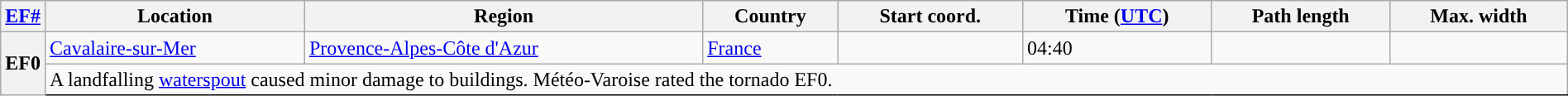<table class="wikitable sortable" style="width:100%;">
<tr>
<th scope="col" width="2%" align="center"><a href='#'>EF#</a></th>
<th scope="col" align="center" class="unsortable">Location</th>
<th scope="col" align="center" class="unsortable">Region</th>
<th scope="col" align="center">Country</th>
<th scope="col" align="center">Start coord.</th>
<th scope="col" align="center">Time (<a href='#'>UTC</a>)</th>
<th scope="col" align="center">Path length</th>
<th scope="col" align="center">Max. width</th>
</tr>
<tr>
<th scope="row" rowspan="2" style="background-color:#">EF0</th>
<td><a href='#'>Cavalaire-sur-Mer</a></td>
<td><a href='#'>Provence-Alpes-Côte d'Azur</a></td>
<td><a href='#'>France</a></td>
<td></td>
<td>04:40</td>
<td></td>
<td></td>
</tr>
<tr class="expand-child">
<td colspan="8" style=" border-bottom: 1px solid black;">A landfalling <a href='#'>waterspout</a> caused minor damage to buildings. Météo-Varoise rated the tornado EF0.</td>
</tr>
</table>
